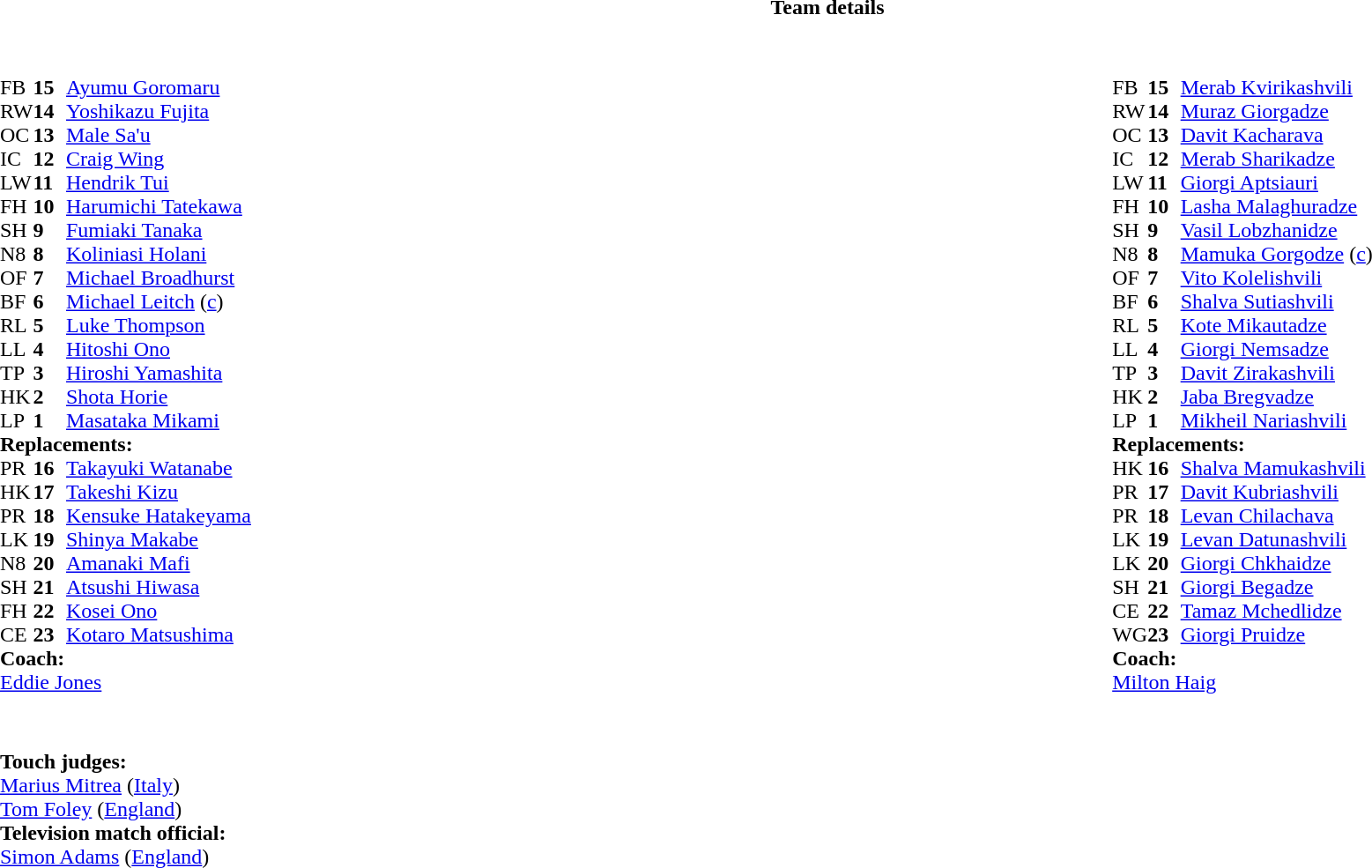<table border="0" width="100%" class="collapsible collapsed">
<tr>
<th>Team details</th>
</tr>
<tr>
<td><br><table style="width:100%;">
<tr>
<td style="vertical-align:top; width:50%"><br><table cellspacing="0" cellpadding="0">
<tr>
<th width="25"></th>
<th width="25"></th>
</tr>
<tr>
<td>FB</td>
<td><strong>15</strong></td>
<td><a href='#'>Ayumu Goromaru</a></td>
</tr>
<tr>
<td>RW</td>
<td><strong>14</strong></td>
<td><a href='#'>Yoshikazu Fujita</a></td>
<td></td>
<td></td>
</tr>
<tr>
<td>OC</td>
<td><strong>13</strong></td>
<td><a href='#'>Male Sa'u</a></td>
</tr>
<tr>
<td>IC</td>
<td><strong>12</strong></td>
<td><a href='#'>Craig Wing</a></td>
</tr>
<tr>
<td>LW</td>
<td><strong>11</strong></td>
<td><a href='#'>Hendrik Tui</a></td>
</tr>
<tr>
<td>FH</td>
<td><strong>10</strong></td>
<td><a href='#'>Harumichi Tatekawa</a></td>
<td></td>
<td></td>
</tr>
<tr>
<td>SH</td>
<td><strong>9</strong></td>
<td><a href='#'>Fumiaki Tanaka</a></td>
<td></td>
<td></td>
</tr>
<tr>
<td>N8</td>
<td><strong>8</strong></td>
<td><a href='#'>Koliniasi Holani</a></td>
<td></td>
<td></td>
</tr>
<tr>
<td>OF</td>
<td><strong>7</strong></td>
<td><a href='#'>Michael Broadhurst</a></td>
</tr>
<tr>
<td>BF</td>
<td><strong>6</strong></td>
<td><a href='#'>Michael Leitch</a> (<a href='#'>c</a>)</td>
</tr>
<tr>
<td>RL</td>
<td><strong>5</strong></td>
<td><a href='#'>Luke Thompson</a></td>
</tr>
<tr>
<td>LL</td>
<td><strong>4</strong></td>
<td><a href='#'>Hitoshi Ono</a></td>
<td></td>
<td></td>
</tr>
<tr>
<td>TP</td>
<td><strong>3</strong></td>
<td><a href='#'>Hiroshi Yamashita</a></td>
<td></td>
<td></td>
</tr>
<tr>
<td>HK</td>
<td><strong>2</strong></td>
<td><a href='#'>Shota Horie</a></td>
<td></td>
<td></td>
</tr>
<tr>
<td>LP</td>
<td><strong>1</strong></td>
<td><a href='#'>Masataka Mikami</a></td>
</tr>
<tr>
<td colspan=3><strong>Replacements:</strong></td>
</tr>
<tr>
<td>PR</td>
<td><strong>16</strong></td>
<td><a href='#'>Takayuki Watanabe</a></td>
</tr>
<tr>
<td>HK</td>
<td><strong>17</strong></td>
<td><a href='#'>Takeshi Kizu</a></td>
<td></td>
<td></td>
</tr>
<tr>
<td>PR</td>
<td><strong>18</strong></td>
<td><a href='#'>Kensuke Hatakeyama</a></td>
<td></td>
<td></td>
</tr>
<tr>
<td>LK</td>
<td><strong>19</strong></td>
<td><a href='#'>Shinya Makabe</a></td>
<td></td>
<td></td>
</tr>
<tr>
<td>N8</td>
<td><strong>20</strong></td>
<td><a href='#'>Amanaki Mafi</a></td>
<td></td>
<td></td>
</tr>
<tr>
<td>SH</td>
<td><strong>21</strong></td>
<td><a href='#'>Atsushi Hiwasa</a></td>
<td></td>
<td></td>
</tr>
<tr>
<td>FH</td>
<td><strong>22</strong></td>
<td><a href='#'>Kosei Ono</a></td>
<td></td>
<td></td>
</tr>
<tr>
<td>CE</td>
<td><strong>23</strong></td>
<td><a href='#'>Kotaro Matsushima</a></td>
<td></td>
<td></td>
</tr>
<tr>
<td colspan=3><strong>Coach:</strong></td>
</tr>
<tr>
<td colspan="4"> <a href='#'>Eddie Jones</a></td>
</tr>
</table>
</td>
<td style="vertical-align:top; width:50%"><br><table cellspacing="0" cellpadding="0" style="margin:auto">
<tr>
<th width="25"></th>
<th width="25"></th>
</tr>
<tr>
<td>FB</td>
<td><strong>15</strong></td>
<td><a href='#'>Merab Kvirikashvili</a></td>
</tr>
<tr>
<td>RW</td>
<td><strong>14</strong></td>
<td><a href='#'>Muraz Giorgadze</a></td>
</tr>
<tr>
<td>OC</td>
<td><strong>13</strong></td>
<td><a href='#'>Davit Kacharava</a></td>
</tr>
<tr>
<td>IC</td>
<td><strong>12</strong></td>
<td><a href='#'>Merab Sharikadze</a></td>
<td></td>
<td></td>
</tr>
<tr>
<td>LW</td>
<td><strong>11</strong></td>
<td><a href='#'>Giorgi Aptsiauri</a></td>
</tr>
<tr>
<td>FH</td>
<td><strong>10</strong></td>
<td><a href='#'>Lasha Malaghuradze</a></td>
</tr>
<tr>
<td>SH</td>
<td><strong>9</strong></td>
<td><a href='#'>Vasil Lobzhanidze</a></td>
<td></td>
<td></td>
</tr>
<tr>
<td>N8</td>
<td><strong>8</strong></td>
<td><a href='#'>Mamuka Gorgodze</a> (<a href='#'>c</a>)</td>
<td></td>
<td></td>
</tr>
<tr>
<td>OF</td>
<td><strong>7</strong></td>
<td><a href='#'>Vito Kolelishvili</a></td>
<td></td>
</tr>
<tr>
<td>BF</td>
<td><strong>6</strong></td>
<td><a href='#'>Shalva Sutiashvili</a></td>
</tr>
<tr>
<td>RL</td>
<td><strong>5</strong></td>
<td><a href='#'>Kote Mikautadze</a></td>
</tr>
<tr>
<td>LL</td>
<td><strong>4</strong></td>
<td><a href='#'>Giorgi Nemsadze</a></td>
<td></td>
<td></td>
</tr>
<tr>
<td>TP</td>
<td><strong>3</strong></td>
<td><a href='#'>Davit Zirakashvili</a></td>
<td></td>
<td></td>
</tr>
<tr>
<td>HK</td>
<td><strong>2</strong></td>
<td><a href='#'>Jaba Bregvadze</a></td>
<td></td>
<td></td>
</tr>
<tr>
<td>LP</td>
<td><strong>1</strong></td>
<td><a href='#'>Mikheil Nariashvili</a></td>
<td></td>
<td></td>
</tr>
<tr>
<td colspan=3><strong>Replacements:</strong></td>
</tr>
<tr>
<td>HK</td>
<td><strong>16</strong></td>
<td><a href='#'>Shalva Mamukashvili</a></td>
<td></td>
<td></td>
</tr>
<tr>
<td>PR</td>
<td><strong>17</strong></td>
<td><a href='#'>Davit Kubriashvili</a></td>
<td></td>
<td></td>
</tr>
<tr>
<td>PR</td>
<td><strong>18</strong></td>
<td><a href='#'>Levan Chilachava</a></td>
<td></td>
<td></td>
</tr>
<tr>
<td>LK</td>
<td><strong>19</strong></td>
<td><a href='#'>Levan Datunashvili</a></td>
<td></td>
<td></td>
</tr>
<tr>
<td>LK</td>
<td><strong>20</strong></td>
<td><a href='#'>Giorgi Chkhaidze</a></td>
<td></td>
<td></td>
</tr>
<tr>
<td>SH</td>
<td><strong>21</strong></td>
<td><a href='#'>Giorgi Begadze</a></td>
<td></td>
<td></td>
</tr>
<tr>
<td>CE</td>
<td><strong>22</strong></td>
<td><a href='#'>Tamaz Mchedlidze</a></td>
<td></td>
<td></td>
</tr>
<tr>
<td>WG</td>
<td><strong>23</strong></td>
<td><a href='#'>Giorgi Pruidze</a></td>
</tr>
<tr>
<td colspan=3><strong>Coach:</strong></td>
</tr>
<tr>
<td colspan="4"> <a href='#'>Milton Haig</a></td>
</tr>
</table>
</td>
</tr>
</table>
<table style="width:100%">
<tr>
<td><br><br><strong>Touch judges:</strong>
<br><a href='#'>Marius Mitrea</a> (<a href='#'>Italy</a>)
<br><a href='#'>Tom Foley</a> (<a href='#'>England</a>)
<br><strong>Television match official:</strong>
<br><a href='#'>Simon Adams</a> (<a href='#'>England</a>)</td>
</tr>
</table>
</td>
</tr>
</table>
